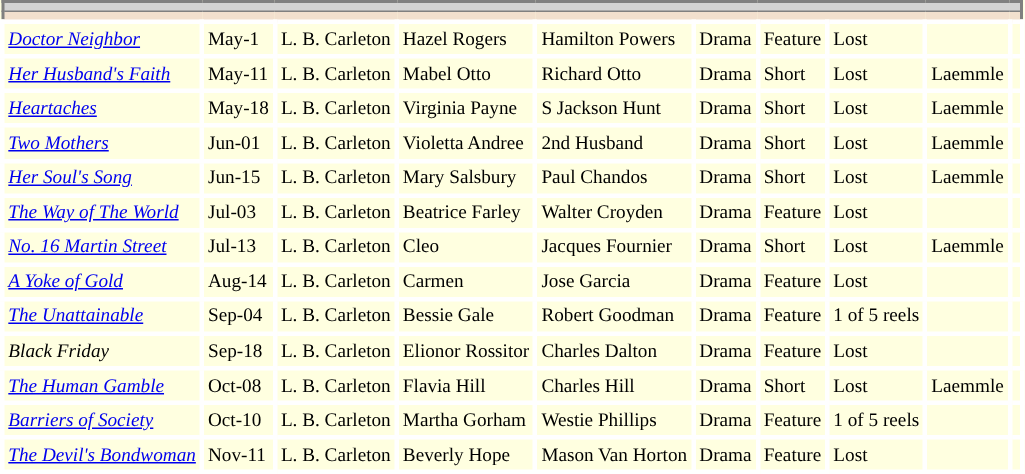<table class="wikitable mw-collapsible mw-collapsed" style="background:lightyellow; border:2px solid gray;font-size:80%; ">
<tr>
<th colspan="18" style="border:1px solid #808080;background: lightgrey;"></th>
</tr>
<tr>
<th style="border: 0px solid #FFFAF5; background:#F2E0CE"></th>
<th style="border:0px solid #FFFAF5; background:#F2E0CE"></th>
<th style="border:0px solid #FFFAF5; background:#F2E0CE"></th>
<th style="border:0px solid #FFFAF5; background:#F2E0CE"></th>
<th style="border:0px solid #FFFAF5; background:#F2E0CE"></th>
<th style="border:0px solid #FFFAF5; background:#F2E0CE"></th>
<th style="border:0px solid #FFFAF5; background:#F2E0CE"></th>
<th style="border:0px solid #FFFAF5; background:#F2E0CE"></th>
<th style="border:0px solid #FFFAF5; background:#F2E0CE"></th>
<th style="border:0px solid #FFFAF5; background:#F2E0CE"></th>
</tr>
<tr>
<td style="border:3px solid #FFFFFF"><em><a href='#'>Doctor Neighbor</a></em></td>
<td style="border:3px solid #FFFFFF">May-1</td>
<td style="border:3px solid #FFFFFF">L. B. Carleton</td>
<td style="border:3px solid #FFFFFF">Hazel Rogers</td>
<td style="border:3px solid #FFFFFF">Hamilton Powers</td>
<td style="border:3px solid #FFFFFF">Drama</td>
<td style="border:3px solid #FFFFFF">Feature</td>
<td style="border:3px solid #FFFFFF">Lost</td>
<td style="border:3px solid #FFFFFF"></td>
<td style="border:3px solid #FFFFFF"></td>
</tr>
<tr>
<td style="border:3px solid #FFFFFF"><em><a href='#'>Her Husband's Faith</a></em></td>
<td style="border:3px solid #FFFFFF">May-11</td>
<td style="border:3px solid #FFFFFF">L. B. Carleton</td>
<td style="border:3px solid #FFFFFF">Mabel Otto</td>
<td style="border:3px solid #FFFFFF">Richard Otto</td>
<td style="border:3px solid #FFFFFF">Drama</td>
<td style="border:3px solid #FFFFFF">Short</td>
<td style="border:3px solid #FFFFFF">Lost</td>
<td style="border:3px solid #FFFFFF">Laemmle</td>
<td style="border:3px solid #FFFFFF"></td>
</tr>
<tr>
<td style="border:3px solid #FFFFFF"><em><a href='#'>Heartaches</a> </em></td>
<td style="border:3px solid #FFFFFF">May-18</td>
<td style="border:3px solid #FFFFFF">L. B. Carleton</td>
<td style="border:3px solid #FFFFFF">Virginia Payne</td>
<td style="border:3px solid #FFFFFF">S Jackson Hunt</td>
<td style="border:3px solid #FFFFFF">Drama</td>
<td style="border:3px solid #FFFFFF">Short</td>
<td style="border:3px solid #FFFFFF">Lost</td>
<td style="border:3px solid #FFFFFF">Laemmle</td>
<td style="border:3px solid #FFFFFF"></td>
</tr>
<tr>
<td style="border:3px solid #FFFFFF"><em><a href='#'>Two Mothers</a></em></td>
<td style="border:3px solid #FFFFFF">Jun-01</td>
<td style="border:3px solid #FFFFFF">L. B. Carleton</td>
<td style="border:3px solid #FFFFFF">Violetta Andree</td>
<td style="border:3px solid #FFFFFF">2nd Husband</td>
<td style="border:3px solid #FFFFFF">Drama</td>
<td style="border:3px solid #FFFFFF">Short</td>
<td style="border:3px solid #FFFFFF">Lost</td>
<td style="border:3px solid #FFFFFF">Laemmle</td>
<td style="border:3px solid #FFFFFF"></td>
</tr>
<tr>
<td style="border:3px solid #FFFFFF"><em><a href='#'>Her Soul's Song</a></em></td>
<td style="border:3px solid #FFFFFF">Jun-15</td>
<td style="border:3px solid #FFFFFF">L. B. Carleton</td>
<td style="border:3px solid #FFFFFF">Mary Salsbury</td>
<td style="border:3px solid #FFFFFF">Paul Chandos</td>
<td style="border:3px solid #FFFFFF">Drama</td>
<td style="border:3px solid #FFFFFF">Short</td>
<td style="border:3px solid #FFFFFF">Lost</td>
<td style="border:3px solid #FFFFFF">Laemmle</td>
<td style="border:3px solid #FFFFFF"></td>
</tr>
<tr>
<td style="border:3px solid #FFFFFF"><em><a href='#'>The Way of The World</a></em></td>
<td style="border:3px solid #FFFFFF">Jul-03</td>
<td style="border:3px solid #FFFFFF">L. B. Carleton</td>
<td style="border:3px solid #FFFFFF">Beatrice Farley</td>
<td style="border:3px solid #FFFFFF">Walter Croyden</td>
<td style="border:3px solid #FFFFFF">Drama</td>
<td style="border:3px solid #FFFFFF">Feature</td>
<td style="border:3px solid #FFFFFF">Lost</td>
<td style="border:3px solid #FFFFFF"></td>
<td style="border:3px solid #FFFFFF"></td>
</tr>
<tr>
<td style="border:3px solid #FFFFFF"><em><a href='#'>No. 16 Martin Street</a></em></td>
<td style="border:3px solid #FFFFFF">Jul-13</td>
<td style="border:3px solid #FFFFFF">L. B. Carleton</td>
<td style="border:3px solid #FFFFFF">Cleo</td>
<td style="border:3px solid #FFFFFF">Jacques Fournier</td>
<td style="border:3px solid #FFFFFF">Drama</td>
<td style="border:3px solid #FFFFFF">Short</td>
<td style="border:3px solid #FFFFFF">Lost</td>
<td style="border:3px solid #FFFFFF">Laemmle</td>
<td style="border:3px solid #FFFFFF"></td>
</tr>
<tr>
<td style="border:3px solid #FFFFFF"><em><a href='#'>A Yoke of Gold</a></em></td>
<td style="border:3px solid #FFFFFF">Aug-14</td>
<td style="border:3px solid #FFFFFF">L. B. Carleton</td>
<td style="border:3px solid #FFFFFF">Carmen</td>
<td style="border:3px solid #FFFFFF">Jose Garcia</td>
<td style="border:3px solid #FFFFFF">Drama</td>
<td style="border:3px solid #FFFFFF">Feature</td>
<td style="border:3px solid #FFFFFF">Lost</td>
<td style="border:3px solid #FFFFFF"></td>
<td style="border:3px solid #FFFFFF"></td>
</tr>
<tr>
<td style="border:3px solid #FFFFFF"><em><a href='#'>The Unattainable</a></em></td>
<td style="border:3px solid #FFFFFF">Sep-04</td>
<td style="border:3px solid #FFFFFF">L. B. Carleton</td>
<td style="border:3px solid #FFFFFF">Bessie Gale</td>
<td style="border:3px solid #FFFFFF">Robert Goodman</td>
<td style="border:3px solid #FFFFFF">Drama</td>
<td style="border:3px solid #FFFFFF">Feature</td>
<td style="border:3px solid #FFFFFF">1 of 5 reels</td>
<td style="border:3px solid #FFFFFF"></td>
<td style="border:3px solid #FFFFFF"></td>
</tr>
<tr>
<td style="border:3px solid #FFFFFF"><em>Black Friday</em></td>
<td style="border:3px solid #FFFFFF">Sep-18</td>
<td style="border:3px solid #FFFFFF">L. B. Carleton</td>
<td style="border:3px solid #FFFFFF">Elionor Rossitor</td>
<td style="border:3px solid #FFFFFF">Charles Dalton</td>
<td style="border:3px solid #FFFFFF">Drama</td>
<td style="border:3px solid #FFFFFF">Feature</td>
<td style="border:3px solid #FFFFFF">Lost</td>
<td style="border:3px solid #FFFFFF"></td>
<td style="border:3px solid #FFFFFF"></td>
</tr>
<tr>
<td style="border:3px solid #FFFFFF"><em><a href='#'>The Human Gamble</a></em></td>
<td style="border:3px solid #FFFFFF">Oct-08</td>
<td style="border:3px solid #FFFFFF">L. B. Carleton</td>
<td style="border:3px solid #FFFFFF">Flavia Hill</td>
<td style="border:3px solid #FFFFFF">Charles Hill</td>
<td style="border:3px solid #FFFFFF">Drama</td>
<td style="border:3px solid #FFFFFF">Short</td>
<td style="border:3px solid #FFFFFF">Lost</td>
<td style="border:3px solid #FFFFFF">Laemmle</td>
<td style="border:3px solid #FFFFFF"></td>
</tr>
<tr>
<td style="border:3px solid #FFFFFF"><em><a href='#'>Barriers of Society</a></em></td>
<td style="border:3px solid #FFFFFF">Oct-10</td>
<td style="border:3px solid #FFFFFF">L. B. Carleton</td>
<td style="border:3px solid #FFFFFF">Martha Gorham</td>
<td style="border:3px solid #FFFFFF">Westie Phillips</td>
<td style="border:3px solid #FFFFFF">Drama</td>
<td style="border:3px solid #FFFFFF">Feature</td>
<td style="border:3px solid #FFFFFF">1 of 5 reels</td>
<td style="border:3px solid #FFFFFF"></td>
<td style="border:3px solid #FFFFFF"></td>
</tr>
<tr>
<td style="border:3px solid #FFFFFF"><em><a href='#'>The Devil's Bondwoman</a></em></td>
<td style="border:3px solid #FFFFFF">Nov-11</td>
<td style="border:3px solid #FFFFFF">L. B. Carleton</td>
<td style="border:3px solid #FFFFFF">Beverly Hope</td>
<td style="border:3px solid #FFFFFF">Mason Van Horton</td>
<td style="border:3px solid #FFFFFF">Drama</td>
<td style="border:3px solid #FFFFFF">Feature</td>
<td style="border:3px solid #FFFFFF">Lost</td>
<td style="border:3px solid #FFFFFF"></td>
<td style="border:3px solid #FFFFFF"></td>
</tr>
</table>
